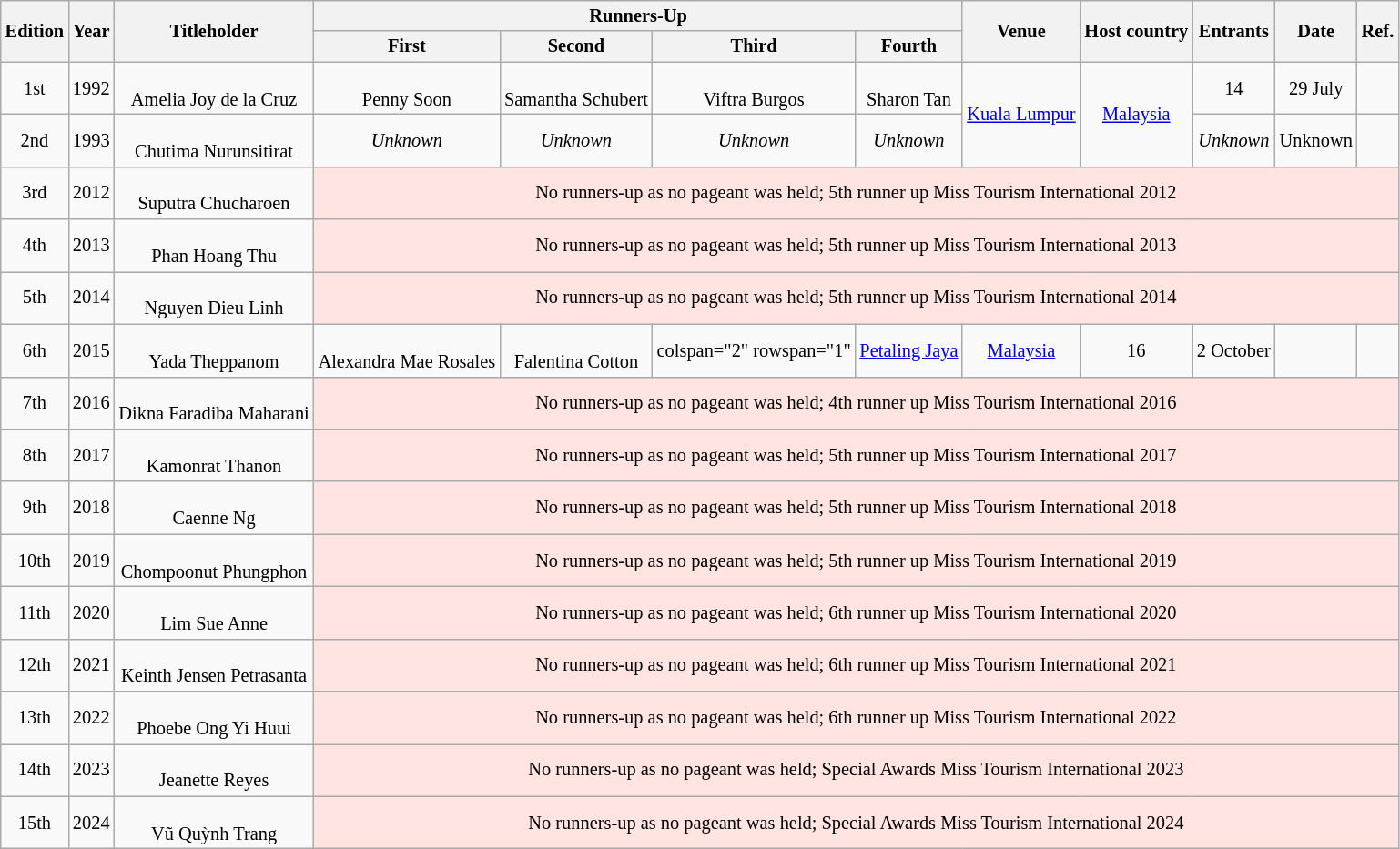<table class="wikitable sortable" style="font-size: 85%; text-align:center">
<tr>
<th rowspan="2">Edition</th>
<th rowspan="2">Year</th>
<th rowspan="2">Titleholder</th>
<th colspan="4">Runners-Up</th>
<th rowspan="2">Venue</th>
<th rowspan="2">Host country</th>
<th rowspan="2">Entrants</th>
<th rowspan="2">Date</th>
<th rowspan="2">Ref.</th>
</tr>
<tr>
<th>First</th>
<th>Second</th>
<th>Third</th>
<th>Fourth</th>
</tr>
<tr>
<td>1st</td>
<td>1992</td>
<td><br>Amelia Joy de la Cruz</td>
<td><br>Penny Soon</td>
<td><br>Samantha Schubert</td>
<td><br>Viftra Burgos</td>
<td><br>Sharon Tan</td>
<td rowspan="2"><a href='#'>Kuala Lumpur</a></td>
<td rowspan="2"><a href='#'>Malaysia</a></td>
<td>14</td>
<td>29 July</td>
<td></td>
</tr>
<tr>
<td>2nd</td>
<td>1993</td>
<td><br>Chutima Nurunsitirat</td>
<td><em>Unknown</em></td>
<td><em>Unknown</em></td>
<td><em>Unknown</em></td>
<td><em>Unknown</em></td>
<td><em>Unknown</em></td>
<td>Unknown</td>
<td></td>
</tr>
<tr>
<td>3rd</td>
<td>2012</td>
<td><br>Suputra Chucharoen</td>
<td colspan="9" bgcolor="#FFE4E1">No runners-up as no pageant was held; 5th runner up Miss Tourism International 2012</td>
</tr>
<tr>
<td>4th</td>
<td>2013</td>
<td><br>Phan Hoang Thu</td>
<td colspan="9" bgcolor="#FFE4E1">No runners-up as no pageant was held; 5th runner up Miss Tourism International 2013</td>
</tr>
<tr>
<td>5th</td>
<td>2014</td>
<td><br>Nguyen Dieu Linh</td>
<td colspan="9" bgcolor="#FFE4E1">No runners-up as no pageant was held; 5th runner up Miss Tourism International 2014</td>
</tr>
<tr>
<td>6th</td>
<td>2015</td>
<td><br>Yada Theppanom</td>
<td><br>Alexandra Mae Rosales</td>
<td><br>Falentina Cotton</td>
<td>colspan="2" rowspan="1" </td>
<td><a href='#'>Petaling Jaya</a></td>
<td><a href='#'>Malaysia</a></td>
<td>16</td>
<td>2 October</td>
<td></td>
</tr>
<tr>
<td>7th</td>
<td>2016</td>
<td><br>Dikna Faradiba Maharani</td>
<td colspan="9" bgcolor="#FFE4E1">No runners-up as no pageant was held; 4th runner up Miss Tourism International 2016</td>
</tr>
<tr>
<td>8th</td>
<td>2017</td>
<td><br>Kamonrat Thanon</td>
<td colspan="9" bgcolor="#FFE4E1">No runners-up as no pageant was held; 5th runner up Miss Tourism International 2017</td>
</tr>
<tr>
<td>9th</td>
<td>2018</td>
<td><br>Caenne Ng</td>
<td colspan="9" bgcolor="#FFE4E1">No runners-up as no pageant was held; 5th runner up Miss Tourism International 2018</td>
</tr>
<tr>
<td>10th</td>
<td>2019</td>
<td><br>Chompoonut Phungphon</td>
<td colspan="9" bgcolor="#FFE4E1">No runners-up as no pageant was held; 5th runner up Miss Tourism International 2019</td>
</tr>
<tr>
<td>11th</td>
<td>2020</td>
<td><br>Lim Sue Anne</td>
<td colspan="9" bgcolor="#FFE4E1">No runners-up as no pageant was held; 6th runner up Miss Tourism International 2020</td>
</tr>
<tr>
<td>12th</td>
<td>2021</td>
<td><br>Keinth Jensen Petrasanta</td>
<td colspan="9" bgcolor="#FFE4E1">No runners-up as no pageant was held; 6th runner up Miss Tourism International 2021</td>
</tr>
<tr>
<td>13th</td>
<td>2022</td>
<td><br>Phoebe Ong Yi Huui</td>
<td colspan="9" bgcolor="#FFE4E1">No runners-up as no pageant was held; 6th runner up Miss Tourism International 2022</td>
</tr>
<tr>
<td>14th</td>
<td>2023</td>
<td><br>Jeanette Reyes</td>
<td colspan="9" bgcolor="#FFE4E1">No runners-up as no pageant was held; Special Awards Miss Tourism International 2023</td>
</tr>
<tr>
<td>15th</td>
<td>2024</td>
<td><br>Vũ Quỳnh Trang</td>
<td colspan="9" bgcolor="#FFE4E1">No runners-up as no pageant was held; Special Awards Miss Tourism International 2024</td>
</tr>
</table>
